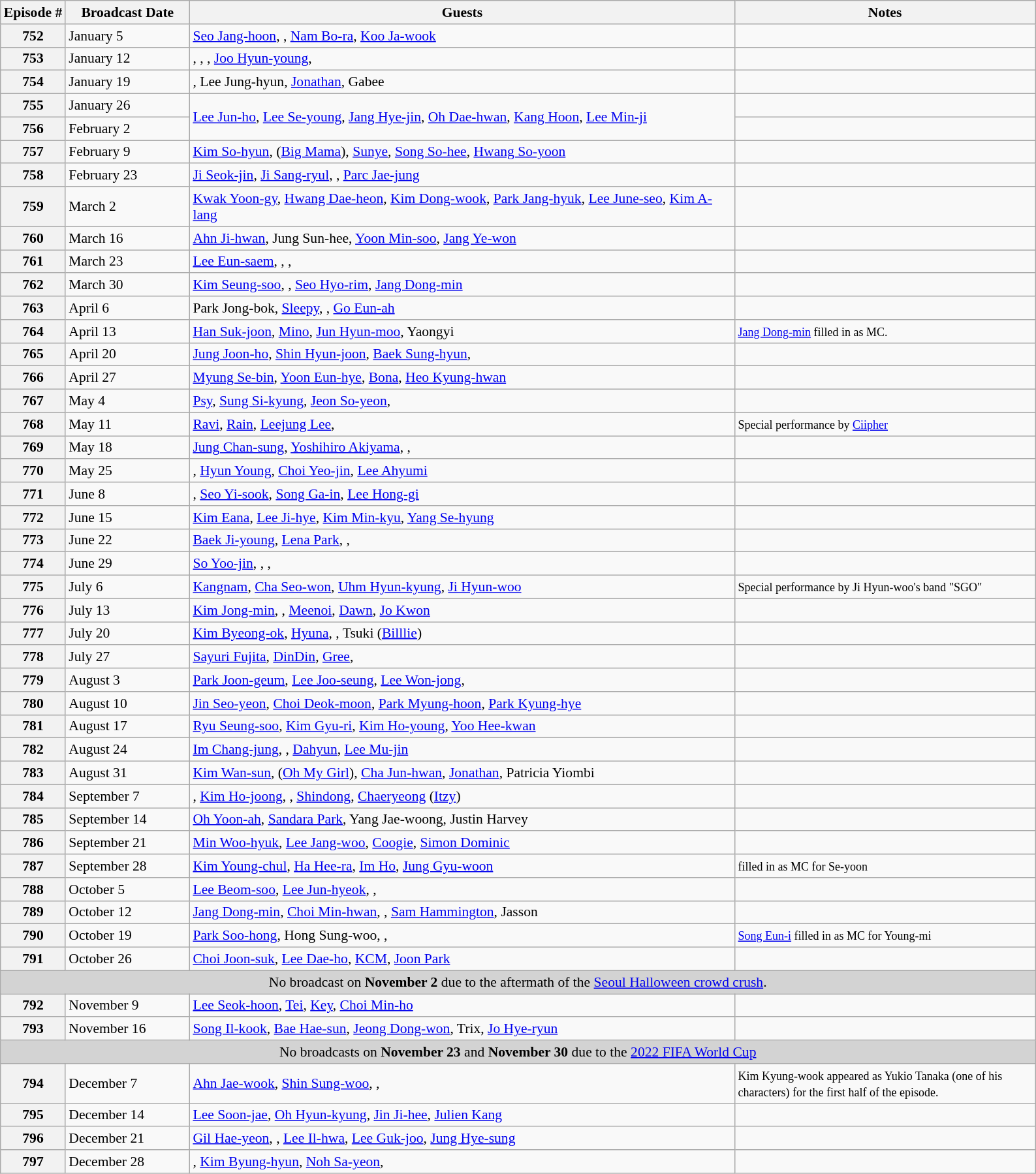<table class="wikitable" style="font-size: 90%;">
<tr>
<th>Episode #</th>
<th width=120>Broadcast Date</th>
<th width=550>Guests</th>
<th width=300>Notes</th>
</tr>
<tr>
<th>752</th>
<td>January 5</td>
<td><a href='#'>Seo Jang-hoon</a>, , <a href='#'>Nam Bo-ra</a>, <a href='#'>Koo Ja-wook</a></td>
<td></td>
</tr>
<tr>
<th>753</th>
<td>January 12</td>
<td>, , , <a href='#'>Joo Hyun-young</a>, </td>
<td></td>
</tr>
<tr>
<th>754</th>
<td>January 19</td>
<td>, Lee Jung-hyun, <a href='#'>Jonathan</a>, Gabee</td>
<td></td>
</tr>
<tr>
<th>755</th>
<td>January 26</td>
<td rowspan="2"><a href='#'>Lee Jun-ho</a>, <a href='#'>Lee Se-young</a>, <a href='#'>Jang Hye-jin</a>, <a href='#'>Oh Dae-hwan</a>, <a href='#'>Kang Hoon</a>, <a href='#'>Lee Min-ji</a></td>
<td></td>
</tr>
<tr>
<th>756</th>
<td>February 2</td>
<td></td>
</tr>
<tr>
<th>757</th>
<td>February 9</td>
<td><a href='#'>Kim So-hyun</a>,  (<a href='#'>Big Mama</a>), <a href='#'>Sunye</a>, <a href='#'>Song So-hee</a>, <a href='#'>Hwang So-yoon</a></td>
<td></td>
</tr>
<tr>
<th>758</th>
<td>February 23</td>
<td><a href='#'>Ji Seok-jin</a>, <a href='#'>Ji Sang-ryul</a>, , <a href='#'>Parc Jae-jung</a></td>
<td></td>
</tr>
<tr>
<th>759</th>
<td>March 2</td>
<td><a href='#'>Kwak Yoon-gy</a>, <a href='#'>Hwang Dae-heon</a>, <a href='#'>Kim Dong-wook</a>, <a href='#'>Park Jang-hyuk</a>, <a href='#'>Lee June-seo</a>, <a href='#'>Kim A-lang</a></td>
<td></td>
</tr>
<tr>
<th>760</th>
<td>March 16</td>
<td><a href='#'>Ahn Ji-hwan</a>, Jung Sun-hee, <a href='#'>Yoon Min-soo</a>, <a href='#'>Jang Ye-won</a></td>
<td></td>
</tr>
<tr>
<th>761</th>
<td>March 23</td>
<td><a href='#'>Lee Eun-saem</a>, , , </td>
<td></td>
</tr>
<tr>
<th>762</th>
<td>March 30</td>
<td><a href='#'>Kim Seung-soo</a>, , <a href='#'>Seo Hyo-rim</a>, <a href='#'>Jang Dong-min</a></td>
<td></td>
</tr>
<tr>
<th>763</th>
<td>April 6</td>
<td>Park Jong-bok, <a href='#'>Sleepy</a>, , <a href='#'>Go Eun-ah</a></td>
<td></td>
</tr>
<tr>
<th>764</th>
<td>April 13</td>
<td><a href='#'>Han Suk-joon</a>, <a href='#'>Mino</a>, <a href='#'>Jun Hyun-moo</a>, Yaongyi</td>
<td><small><a href='#'>Jang Dong-min</a> filled in as MC.</small></td>
</tr>
<tr>
<th>765</th>
<td>April 20</td>
<td><a href='#'>Jung Joon-ho</a>, <a href='#'>Shin Hyun-joon</a>, <a href='#'>Baek Sung-hyun</a>, </td>
<td></td>
</tr>
<tr>
<th>766</th>
<td>April 27</td>
<td><a href='#'>Myung Se-bin</a>, <a href='#'>Yoon Eun-hye</a>, <a href='#'>Bona</a>, <a href='#'>Heo Kyung-hwan</a></td>
<td></td>
</tr>
<tr>
<th>767</th>
<td>May 4</td>
<td><a href='#'>Psy</a>, <a href='#'>Sung Si-kyung</a>, <a href='#'>Jeon So-yeon</a>, </td>
<td></td>
</tr>
<tr>
<th>768</th>
<td>May 11</td>
<td><a href='#'>Ravi</a>, <a href='#'>Rain</a>, <a href='#'>Leejung Lee</a>, </td>
<td><small>Special performance by <a href='#'>Ciipher</a></small></td>
</tr>
<tr>
<th>769</th>
<td>May 18</td>
<td><a href='#'>Jung Chan-sung</a>, <a href='#'>Yoshihiro Akiyama</a>, , </td>
<td></td>
</tr>
<tr>
<th>770</th>
<td>May 25</td>
<td>, <a href='#'>Hyun Young</a>, <a href='#'>Choi Yeo-jin</a>, <a href='#'>Lee Ahyumi</a></td>
<td></td>
</tr>
<tr>
<th>771</th>
<td>June 8</td>
<td>, <a href='#'>Seo Yi-sook</a>, <a href='#'>Song Ga-in</a>, <a href='#'>Lee Hong-gi</a></td>
<td></td>
</tr>
<tr>
<th>772</th>
<td>June 15</td>
<td><a href='#'>Kim Eana</a>, <a href='#'>Lee Ji-hye</a>, <a href='#'>Kim Min-kyu</a>, <a href='#'>Yang Se-hyung</a></td>
<td></td>
</tr>
<tr>
<th>773</th>
<td>June 22</td>
<td><a href='#'>Baek Ji-young</a>, <a href='#'>Lena Park</a>, , </td>
<td></td>
</tr>
<tr>
<th>774</th>
<td>June 29</td>
<td><a href='#'>So Yoo-jin</a>, , , </td>
<td></td>
</tr>
<tr>
<th>775</th>
<td>July 6</td>
<td><a href='#'>Kangnam</a>, <a href='#'>Cha Seo-won</a>, <a href='#'>Uhm Hyun-kyung</a>, <a href='#'>Ji Hyun-woo</a></td>
<td><small>Special performance by Ji Hyun-woo's band "SGO"</small></td>
</tr>
<tr>
<th>776</th>
<td>July 13</td>
<td><a href='#'>Kim Jong-min</a>, , <a href='#'>Meenoi</a>, <a href='#'>Dawn</a>, <a href='#'>Jo Kwon</a></td>
<td></td>
</tr>
<tr>
<th>777</th>
<td>July 20</td>
<td><a href='#'>Kim Byeong-ok</a>, <a href='#'>Hyuna</a>, , Tsuki (<a href='#'>Billlie</a>)</td>
<td></td>
</tr>
<tr>
<th>778</th>
<td>July 27</td>
<td><a href='#'>Sayuri Fujita</a>, <a href='#'>DinDin</a>, <a href='#'>Gree</a>, </td>
<td></td>
</tr>
<tr>
<th>779</th>
<td>August 3</td>
<td><a href='#'>Park Joon-geum</a>, <a href='#'>Lee Joo-seung</a>, <a href='#'>Lee Won-jong</a>, </td>
<td></td>
</tr>
<tr>
<th>780</th>
<td>August 10</td>
<td><a href='#'>Jin Seo-yeon</a>, <a href='#'>Choi Deok-moon</a>, <a href='#'>Park Myung-hoon</a>, <a href='#'>Park Kyung-hye</a></td>
<td></td>
</tr>
<tr>
<th>781</th>
<td>August 17</td>
<td><a href='#'>Ryu Seung-soo</a>, <a href='#'>Kim Gyu-ri</a>, <a href='#'>Kim Ho-young</a>, <a href='#'>Yoo Hee-kwan</a></td>
<td></td>
</tr>
<tr>
<th>782</th>
<td>August 24</td>
<td><a href='#'>Im Chang-jung</a>, , <a href='#'>Dahyun</a>, <a href='#'>Lee Mu-jin</a></td>
<td></td>
</tr>
<tr>
<th>783</th>
<td>August 31</td>
<td><a href='#'>Kim Wan-sun</a>,  (<a href='#'>Oh My Girl</a>), <a href='#'>Cha Jun-hwan</a>, <a href='#'>Jonathan</a>, Patricia Yiombi</td>
<td></td>
</tr>
<tr>
<th>784</th>
<td>September 7</td>
<td>, <a href='#'>Kim Ho-joong</a>, , <a href='#'>Shindong</a>, <a href='#'>Chaeryeong</a> (<a href='#'>Itzy</a>)</td>
<td></td>
</tr>
<tr>
<th>785</th>
<td>September 14</td>
<td><a href='#'>Oh Yoon-ah</a>, <a href='#'>Sandara Park</a>, Yang Jae-woong, Justin Harvey</td>
<td></td>
</tr>
<tr>
<th>786</th>
<td>September 21</td>
<td><a href='#'>Min Woo-hyuk</a>, <a href='#'>Lee Jang-woo</a>, <a href='#'>Coogie</a>, <a href='#'>Simon Dominic</a></td>
<td></td>
</tr>
<tr>
<th>787</th>
<td>September 28</td>
<td><a href='#'>Kim Young-chul</a>, <a href='#'>Ha Hee-ra</a>, <a href='#'>Im Ho</a>, <a href='#'>Jung Gyu-woon</a></td>
<td><small> filled in as MC for Se-yoon</small></td>
</tr>
<tr>
<th>788</th>
<td>October 5</td>
<td><a href='#'>Lee Beom-soo</a>, <a href='#'>Lee Jun-hyeok</a>, , </td>
<td></td>
</tr>
<tr>
<th>789</th>
<td>October 12</td>
<td><a href='#'>Jang Dong-min</a>, <a href='#'>Choi Min-hwan</a>, , <a href='#'>Sam Hammington</a>, Jasson</td>
<td></td>
</tr>
<tr>
<th>790</th>
<td>October 19</td>
<td><a href='#'>Park Soo-hong</a>, Hong Sung-woo, , </td>
<td><small><a href='#'>Song Eun-i</a> filled in as MC for Young-mi</small></td>
</tr>
<tr>
<th>791</th>
<td>October 26</td>
<td><a href='#'>Choi Joon-suk</a>, <a href='#'>Lee Dae-ho</a>, <a href='#'>KCM</a>, <a href='#'>Joon Park</a></td>
<td></td>
</tr>
<tr>
<td colspan="5" style="text-align:center;background:Lightgray">No broadcast on <strong>November 2</strong> due to the aftermath of the <a href='#'>Seoul Halloween crowd crush</a>.</td>
</tr>
<tr>
<th>792</th>
<td>November 9</td>
<td><a href='#'>Lee Seok-hoon</a>, <a href='#'>Tei</a>, <a href='#'>Key</a>, <a href='#'>Choi Min-ho</a></td>
<td></td>
</tr>
<tr>
<th>793</th>
<td>November 16</td>
<td><a href='#'>Song Il-kook</a>, <a href='#'>Bae Hae-sun</a>, <a href='#'>Jeong Dong-won</a>, Trix, <a href='#'>Jo Hye-ryun</a></td>
<td></td>
</tr>
<tr>
<td colspan="5" style="text-align:center;background:Lightgray">No broadcasts on <strong>November 23</strong> and <strong>November 30</strong> due to the <a href='#'>2022 FIFA World Cup</a></td>
</tr>
<tr>
<th>794</th>
<td>December 7</td>
<td><a href='#'>Ahn Jae-wook</a>, <a href='#'>Shin Sung-woo</a>, , </td>
<td><small>Kim Kyung-wook appeared as Yukio Tanaka (one of his characters) for the first half of the episode.</small></td>
</tr>
<tr>
<th>795</th>
<td>December 14</td>
<td><a href='#'>Lee Soon-jae</a>, <a href='#'>Oh Hyun-kyung</a>, <a href='#'>Jin Ji-hee</a>, <a href='#'>Julien Kang</a></td>
<td></td>
</tr>
<tr>
<th>796</th>
<td>December 21</td>
<td><a href='#'>Gil Hae-yeon</a>, , <a href='#'>Lee Il-hwa</a>, <a href='#'>Lee Guk-joo</a>, <a href='#'>Jung Hye-sung</a></td>
<td></td>
</tr>
<tr>
<th>797</th>
<td>December 28</td>
<td>, <a href='#'>Kim Byung-hyun</a>, <a href='#'>Noh Sa-yeon</a>, </td>
<td></td>
</tr>
</table>
